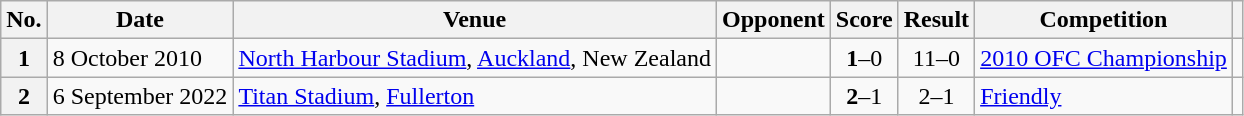<table class="wikitable sortable plainrowheaders">
<tr>
<th scope="col">No.</th>
<th scope="col" data-sort-type="date">Date</th>
<th scope="col">Venue</th>
<th scope="col">Opponent</th>
<th scope="col">Score</th>
<th scope="col">Result</th>
<th scope="col">Competition</th>
<th scope=col class=unsortable></th>
</tr>
<tr>
<th scope="row" style="text-align: center"><strong>1</strong></th>
<td>8 October 2010</td>
<td><a href='#'>North Harbour Stadium</a>, <a href='#'>Auckland</a>, New Zealand</td>
<td></td>
<td align="center"><strong>1</strong>–0</td>
<td align="center">11–0</td>
<td><a href='#'>2010 OFC Championship</a></td>
<td></td>
</tr>
<tr>
<th scope="row" style="text-align: center"><strong>2</strong></th>
<td>6 September 2022</td>
<td><a href='#'>Titan Stadium</a>, <a href='#'>Fullerton</a></td>
<td></td>
<td align="center"><strong>2</strong>–1</td>
<td align="center">2–1</td>
<td><a href='#'>Friendly</a></td>
<td></td>
</tr>
</table>
